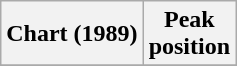<table class="wikitable sortable">
<tr>
<th align="left">Chart (1989)</th>
<th align="center">Peak<br>position</th>
</tr>
<tr>
</tr>
</table>
